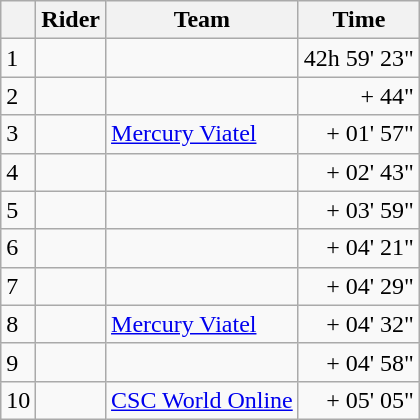<table class=wikitable>
<tr>
<th></th>
<th>Rider</th>
<th>Team</th>
<th>Time</th>
</tr>
<tr>
<td>1</td>
<td> </td>
<td></td>
<td align=right>42h 59' 23"</td>
</tr>
<tr>
<td>2</td>
<td></td>
<td></td>
<td align=right>+ 44"</td>
</tr>
<tr>
<td>3</td>
<td></td>
<td><a href='#'>Mercury Viatel</a></td>
<td align=right>+ 01' 57"</td>
</tr>
<tr>
<td>4</td>
<td></td>
<td></td>
<td align=right>+ 02' 43"</td>
</tr>
<tr>
<td>5</td>
<td></td>
<td></td>
<td align=right>+ 03' 59"</td>
</tr>
<tr>
<td>6</td>
<td></td>
<td></td>
<td align=right>+ 04' 21"</td>
</tr>
<tr>
<td>7</td>
<td></td>
<td></td>
<td align=right>+ 04' 29"</td>
</tr>
<tr>
<td>8</td>
<td></td>
<td><a href='#'>Mercury Viatel</a></td>
<td align=right>+ 04' 32"</td>
</tr>
<tr>
<td>9</td>
<td></td>
<td></td>
<td align=right>+ 04' 58"</td>
</tr>
<tr>
<td>10</td>
<td></td>
<td><a href='#'>CSC World Online</a></td>
<td align=right>+ 05' 05"</td>
</tr>
</table>
